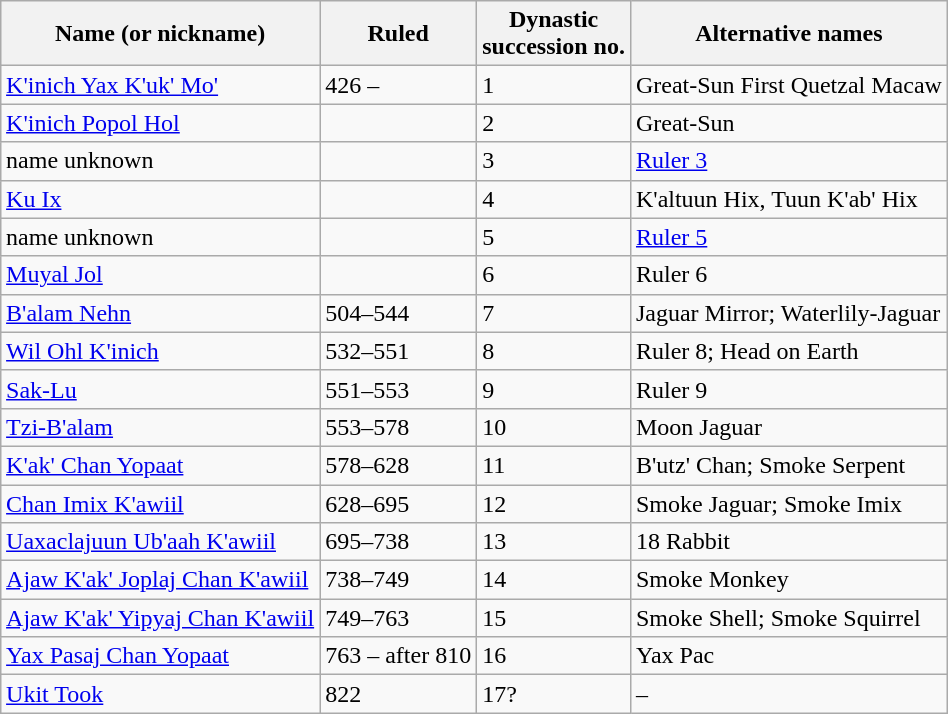<table class="wikitable" style="margin: 1em auto 1em auto">
<tr>
<th>Name (or nickname)</th>
<th>Ruled</th>
<th>Dynastic<br>succession no.</th>
<th>Alternative names</th>
</tr>
<tr>
<td><a href='#'>K'inich Yax K'uk' Mo'</a></td>
<td>426 – </td>
<td>1</td>
<td>Great-Sun First Quetzal Macaw</td>
</tr>
<tr>
<td><a href='#'>K'inich Popol Hol</a></td>
<td></td>
<td>2</td>
<td>Great-Sun</td>
</tr>
<tr>
<td>name unknown</td>
<td></td>
<td>3</td>
<td><a href='#'>Ruler 3</a></td>
</tr>
<tr>
<td><a href='#'>Ku Ix</a></td>
<td></td>
<td>4</td>
<td>K'altuun Hix, Tuun K'ab' Hix</td>
</tr>
<tr>
<td>name unknown</td>
<td></td>
<td>5</td>
<td><a href='#'>Ruler 5</a></td>
</tr>
<tr>
<td><a href='#'>Muyal Jol</a></td>
<td></td>
<td>6</td>
<td>Ruler 6</td>
</tr>
<tr>
<td><a href='#'>B'alam Nehn</a></td>
<td>504–544</td>
<td>7</td>
<td>Jaguar Mirror; Waterlily-Jaguar</td>
</tr>
<tr>
<td><a href='#'>Wil Ohl K'inich</a></td>
<td>532–551</td>
<td>8</td>
<td>Ruler 8; Head on Earth</td>
</tr>
<tr>
<td><a href='#'>Sak-Lu</a></td>
<td>551–553</td>
<td>9</td>
<td>Ruler 9</td>
</tr>
<tr>
<td><a href='#'>Tzi-B'alam</a></td>
<td>553–578</td>
<td>10</td>
<td>Moon Jaguar</td>
</tr>
<tr>
<td><a href='#'>K'ak' Chan Yopaat</a></td>
<td>578–628</td>
<td>11</td>
<td>B'utz' Chan; Smoke Serpent</td>
</tr>
<tr>
<td><a href='#'>Chan Imix K'awiil</a></td>
<td>628–695</td>
<td>12</td>
<td>Smoke Jaguar; Smoke Imix</td>
</tr>
<tr>
<td><a href='#'>Uaxaclajuun Ub'aah K'awiil</a></td>
<td>695–738</td>
<td>13</td>
<td>18 Rabbit</td>
</tr>
<tr>
<td><a href='#'>Ajaw K'ak' Joplaj Chan K'awiil</a></td>
<td>738–749</td>
<td>14</td>
<td>Smoke Monkey</td>
</tr>
<tr>
<td><a href='#'>Ajaw K'ak' Yipyaj Chan K'awiil</a></td>
<td>749–763</td>
<td>15</td>
<td>Smoke Shell; Smoke Squirrel</td>
</tr>
<tr>
<td><a href='#'>Yax Pasaj Chan Yopaat</a></td>
<td>763 – after 810</td>
<td>16</td>
<td>Yax Pac</td>
</tr>
<tr>
<td><a href='#'>Ukit Took</a></td>
<td>822</td>
<td>17?</td>
<td>–</td>
</tr>
</table>
